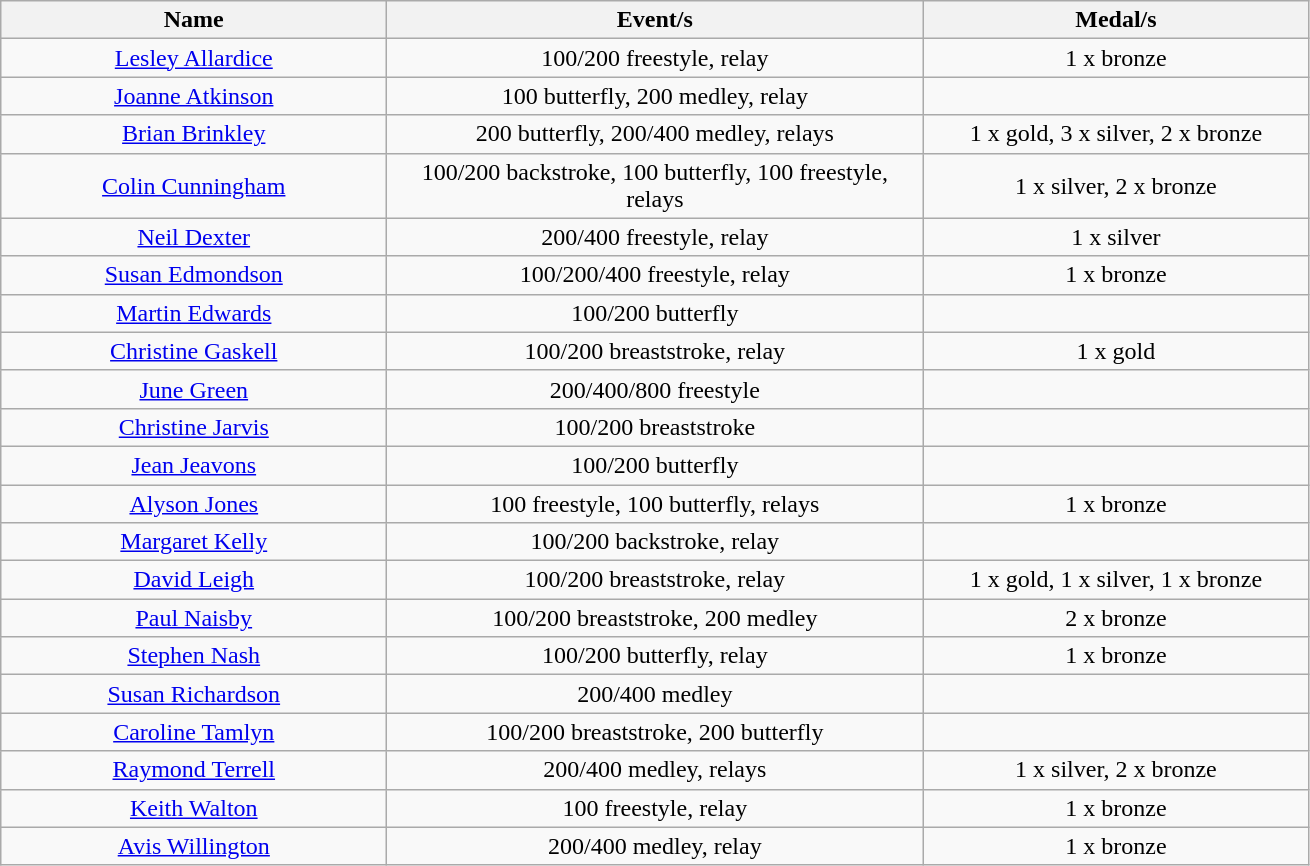<table class="wikitable" style="text-align: center">
<tr>
<th width=250>Name</th>
<th width=350>Event/s</th>
<th width=250>Medal/s</th>
</tr>
<tr>
<td><a href='#'>Lesley Allardice</a></td>
<td>100/200 freestyle, relay</td>
<td>1 x bronze</td>
</tr>
<tr>
<td><a href='#'>Joanne Atkinson</a></td>
<td>100 butterfly, 200 medley, relay</td>
<td></td>
</tr>
<tr>
<td><a href='#'>Brian Brinkley</a></td>
<td>200 butterfly, 200/400 medley, relays</td>
<td>1 x gold, 3 x silver, 2 x bronze</td>
</tr>
<tr>
<td><a href='#'>Colin Cunningham</a></td>
<td>100/200 backstroke, 100 butterfly, 100 freestyle, relays</td>
<td>1 x silver, 2 x bronze</td>
</tr>
<tr>
<td><a href='#'>Neil Dexter</a></td>
<td>200/400 freestyle, relay</td>
<td>1 x silver</td>
</tr>
<tr>
<td><a href='#'>Susan Edmondson</a></td>
<td>100/200/400 freestyle, relay</td>
<td>1 x bronze</td>
</tr>
<tr>
<td><a href='#'>Martin Edwards</a></td>
<td>100/200 butterfly</td>
<td></td>
</tr>
<tr>
<td><a href='#'>Christine Gaskell</a></td>
<td>100/200 breaststroke, relay</td>
<td>1 x gold</td>
</tr>
<tr>
<td><a href='#'>June Green</a></td>
<td>200/400/800 freestyle</td>
<td></td>
</tr>
<tr>
<td><a href='#'>Christine Jarvis</a></td>
<td>100/200 breaststroke</td>
<td></td>
</tr>
<tr>
<td><a href='#'>Jean Jeavons</a></td>
<td>100/200 butterfly</td>
<td></td>
</tr>
<tr>
<td><a href='#'>Alyson Jones</a></td>
<td>100 freestyle, 100 butterfly, relays</td>
<td>1 x bronze</td>
</tr>
<tr>
<td><a href='#'>Margaret Kelly</a></td>
<td>100/200 backstroke, relay</td>
<td></td>
</tr>
<tr>
<td><a href='#'>David Leigh</a></td>
<td>100/200 breaststroke, relay</td>
<td>1 x gold, 1 x silver, 1 x bronze</td>
</tr>
<tr>
<td><a href='#'>Paul Naisby</a></td>
<td>100/200 breaststroke, 200 medley</td>
<td>2 x bronze</td>
</tr>
<tr>
<td><a href='#'>Stephen Nash</a></td>
<td>100/200 butterfly, relay</td>
<td>1 x bronze</td>
</tr>
<tr>
<td><a href='#'>Susan Richardson</a></td>
<td>200/400 medley</td>
<td></td>
</tr>
<tr>
<td><a href='#'>Caroline Tamlyn</a></td>
<td>100/200 breaststroke, 200 butterfly</td>
<td></td>
</tr>
<tr>
<td><a href='#'>Raymond Terrell</a></td>
<td>200/400 medley, relays</td>
<td>1 x silver, 2 x bronze</td>
</tr>
<tr>
<td><a href='#'>Keith Walton</a></td>
<td>100 freestyle, relay</td>
<td>1 x bronze</td>
</tr>
<tr>
<td><a href='#'>Avis Willington</a></td>
<td>200/400 medley, relay</td>
<td>1 x bronze</td>
</tr>
</table>
